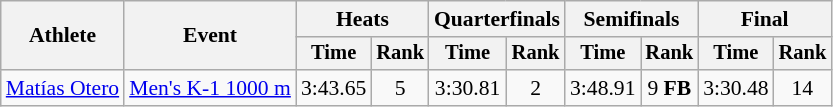<table class=wikitable style="font-size:90%">
<tr>
<th rowspan="2">Athlete</th>
<th rowspan="2">Event</th>
<th colspan=2>Heats</th>
<th colspan=2>Quarterfinals</th>
<th colspan=2>Semifinals</th>
<th colspan=2>Final</th>
</tr>
<tr style="font-size:95%">
<th>Time</th>
<th>Rank</th>
<th>Time</th>
<th>Rank</th>
<th>Time</th>
<th>Rank</th>
<th>Time</th>
<th>Rank</th>
</tr>
<tr align=center>
<td align=left><a href='#'>Matías Otero</a></td>
<td align=left><a href='#'>Men's K-1 1000 m</a></td>
<td>3:43.65</td>
<td>5</td>
<td>3:30.81</td>
<td>2</td>
<td>3:48.91</td>
<td>9 <strong>FB</strong></td>
<td>3:30.48</td>
<td>14</td>
</tr>
</table>
